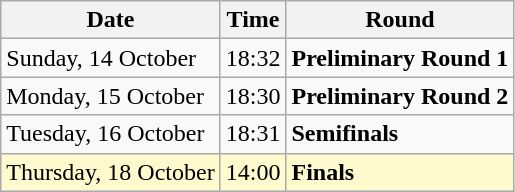<table class="wikitable">
<tr>
<th>Date</th>
<th>Time</th>
<th>Round</th>
</tr>
<tr>
<td>Sunday, 14 October</td>
<td>18:32</td>
<td><strong>Preliminary Round 1</strong></td>
</tr>
<tr>
<td>Monday, 15 October</td>
<td>18:30</td>
<td><strong>Preliminary Round 2</strong></td>
</tr>
<tr>
<td>Tuesday, 16 October</td>
<td>18:31</td>
<td><strong>Semifinals</strong></td>
</tr>
<tr style=background:lemonchiffon>
<td>Thursday, 18 October</td>
<td>14:00</td>
<td><strong>Finals</strong></td>
</tr>
</table>
